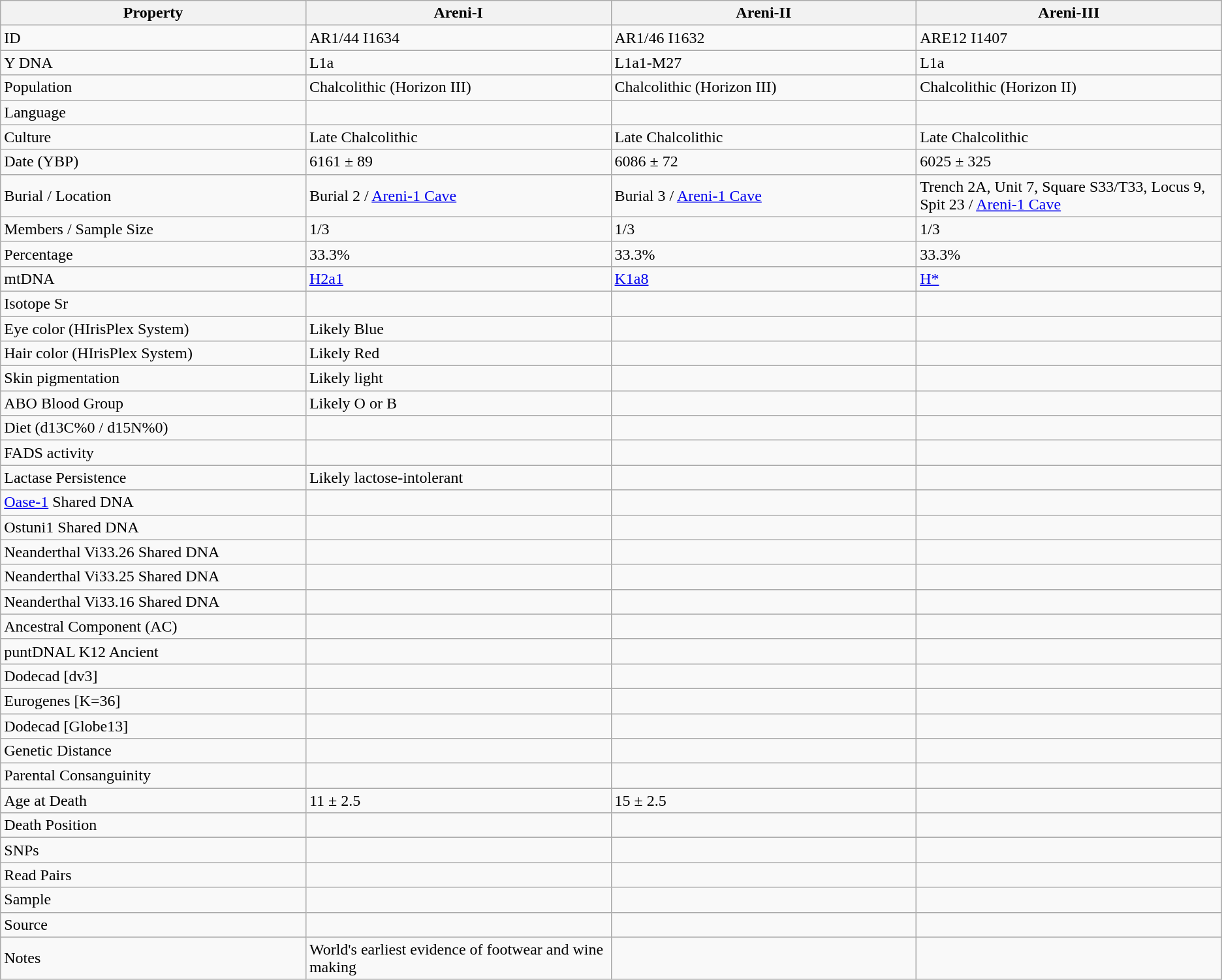<table class="wikitable">
<tr>
<th width=25%>Property</th>
<th width=25%>Areni-I</th>
<th width=25%>Areni-II</th>
<th width=25%>Areni-III</th>
</tr>
<tr>
<td>ID</td>
<td>AR1/44 I1634</td>
<td>AR1/46 I1632</td>
<td>ARE12 I1407</td>
</tr>
<tr>
<td>Y DNA</td>
<td>L1a</td>
<td>L1a1-M27</td>
<td>L1a</td>
</tr>
<tr>
<td>Population</td>
<td>Chalcolithic (Horizon III)</td>
<td>Chalcolithic (Horizon III)</td>
<td>Chalcolithic (Horizon II)</td>
</tr>
<tr>
<td>Language</td>
<td></td>
<td></td>
<td></td>
</tr>
<tr>
<td>Culture</td>
<td>Late Chalcolithic</td>
<td>Late Chalcolithic</td>
<td>Late Chalcolithic</td>
</tr>
<tr>
<td>Date (YBP)</td>
<td>6161 ± 89</td>
<td>6086 ± 72</td>
<td>6025 ± 325</td>
</tr>
<tr>
<td>Burial / Location</td>
<td>Burial 2 / <a href='#'>Areni-1 Cave</a></td>
<td>Burial 3 / <a href='#'>Areni-1 Cave</a></td>
<td>Trench 2A, Unit 7, Square S33/T33, Locus 9, Spit 23 / <a href='#'>Areni-1 Cave</a></td>
</tr>
<tr>
<td>Members / Sample Size</td>
<td>1/3</td>
<td>1/3</td>
<td>1/3</td>
</tr>
<tr>
<td>Percentage</td>
<td>33.3%</td>
<td>33.3%</td>
<td>33.3%</td>
</tr>
<tr>
<td>mtDNA</td>
<td><a href='#'>H2a1</a></td>
<td><a href='#'>K1a8</a></td>
<td><a href='#'>H*</a></td>
</tr>
<tr>
<td>Isotope Sr</td>
<td></td>
<td></td>
<td></td>
</tr>
<tr>
<td>Eye color (HIrisPlex System)</td>
<td>Likely Blue</td>
<td></td>
<td></td>
</tr>
<tr>
<td>Hair color (HIrisPlex System)</td>
<td>Likely Red</td>
<td></td>
<td></td>
</tr>
<tr>
<td>Skin pigmentation</td>
<td>Likely light</td>
<td></td>
<td></td>
</tr>
<tr>
<td>ABO Blood Group</td>
<td>Likely O or B</td>
<td></td>
<td></td>
</tr>
<tr>
<td>Diet (d13C%0 / d15N%0)</td>
<td></td>
<td></td>
<td></td>
</tr>
<tr>
<td>FADS activity</td>
<td></td>
<td></td>
<td></td>
</tr>
<tr>
<td>Lactase Persistence</td>
<td>Likely lactose-intolerant</td>
<td></td>
<td></td>
</tr>
<tr>
<td><a href='#'>Oase-1</a> Shared DNA</td>
<td></td>
<td></td>
<td></td>
</tr>
<tr>
<td>Ostuni1 Shared DNA</td>
<td></td>
<td></td>
<td></td>
</tr>
<tr>
<td>Neanderthal Vi33.26 Shared DNA</td>
<td></td>
<td></td>
<td></td>
</tr>
<tr>
<td>Neanderthal Vi33.25 Shared DNA</td>
<td></td>
<td></td>
<td></td>
</tr>
<tr>
<td>Neanderthal Vi33.16 Shared DNA</td>
<td></td>
<td></td>
<td></td>
</tr>
<tr>
<td>Ancestral Component (AC)</td>
<td></td>
<td></td>
<td></td>
</tr>
<tr>
<td>puntDNAL K12 Ancient</td>
<td></td>
<td></td>
<td></td>
</tr>
<tr>
<td>Dodecad [dv3]</td>
<td></td>
<td></td>
<td></td>
</tr>
<tr>
<td>Eurogenes [K=36]</td>
<td></td>
<td></td>
<td></td>
</tr>
<tr>
<td>Dodecad [Globe13]</td>
<td></td>
<td></td>
<td></td>
</tr>
<tr>
<td>Genetic Distance</td>
<td></td>
<td></td>
<td></td>
</tr>
<tr>
<td>Parental Consanguinity</td>
<td></td>
<td></td>
<td></td>
</tr>
<tr>
<td>Age at Death</td>
<td>11 ± 2.5</td>
<td>15 ± 2.5</td>
<td></td>
</tr>
<tr>
<td>Death Position</td>
<td></td>
<td></td>
<td></td>
</tr>
<tr>
<td>SNPs</td>
<td></td>
<td></td>
<td></td>
</tr>
<tr>
<td>Read Pairs</td>
<td></td>
<td></td>
<td></td>
</tr>
<tr>
<td>Sample</td>
<td></td>
<td></td>
<td></td>
</tr>
<tr>
<td>Source</td>
<td></td>
<td></td>
<td></td>
</tr>
<tr>
<td>Notes</td>
<td>World's earliest evidence of footwear and wine making</td>
<td></td>
<td></td>
</tr>
</table>
